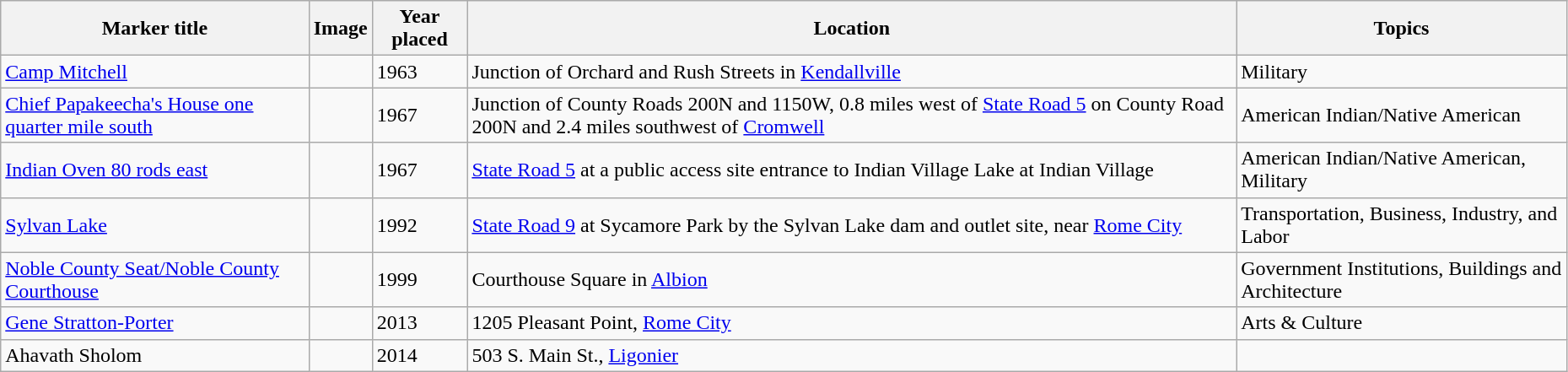<table class="wikitable sortable" style="width:98%">
<tr>
<th>Marker title</th>
<th class="unsortable">Image</th>
<th>Year placed</th>
<th>Location</th>
<th>Topics</th>
</tr>
<tr>
<td><a href='#'>Camp Mitchell</a></td>
<td></td>
<td>1963</td>
<td>Junction of Orchard and Rush Streets in <a href='#'>Kendallville</a><br><small></small></td>
<td>Military</td>
</tr>
<tr ->
<td><a href='#'>Chief Papakeecha's House one quarter mile south</a></td>
<td></td>
<td>1967</td>
<td>Junction of County Roads 200N and 1150W, 0.8 miles west of <a href='#'>State Road 5</a> on County Road 200N and 2.4 miles southwest of <a href='#'>Cromwell</a><br><small></small></td>
<td>American Indian/Native American</td>
</tr>
<tr ->
<td><a href='#'>Indian Oven 80 rods east</a></td>
<td></td>
<td>1967</td>
<td><a href='#'>State Road 5</a> at a public access site entrance to Indian Village Lake at Indian Village<br><small></small></td>
<td>American Indian/Native American, Military</td>
</tr>
<tr ->
<td><a href='#'>Sylvan Lake</a></td>
<td></td>
<td>1992</td>
<td><a href='#'>State Road 9</a> at Sycamore Park by the Sylvan Lake dam and outlet site, near <a href='#'>Rome City</a><br><small></small></td>
<td>Transportation, Business, Industry, and Labor</td>
</tr>
<tr ->
<td><a href='#'>Noble County Seat/Noble County Courthouse</a></td>
<td></td>
<td>1999</td>
<td>Courthouse Square in <a href='#'>Albion</a><br><small></small></td>
<td>Government Institutions, Buildings and Architecture</td>
</tr>
<tr>
<td><a href='#'>Gene Stratton-Porter</a></td>
<td></td>
<td>2013</td>
<td>1205 Pleasant Point, <a href='#'>Rome City</a></td>
<td>Arts & Culture</td>
</tr>
<tr>
<td>Ahavath Sholom</td>
<td></td>
<td>2014</td>
<td>503 S. Main St., <a href='#'>Ligonier</a></td>
<td></td>
</tr>
</table>
